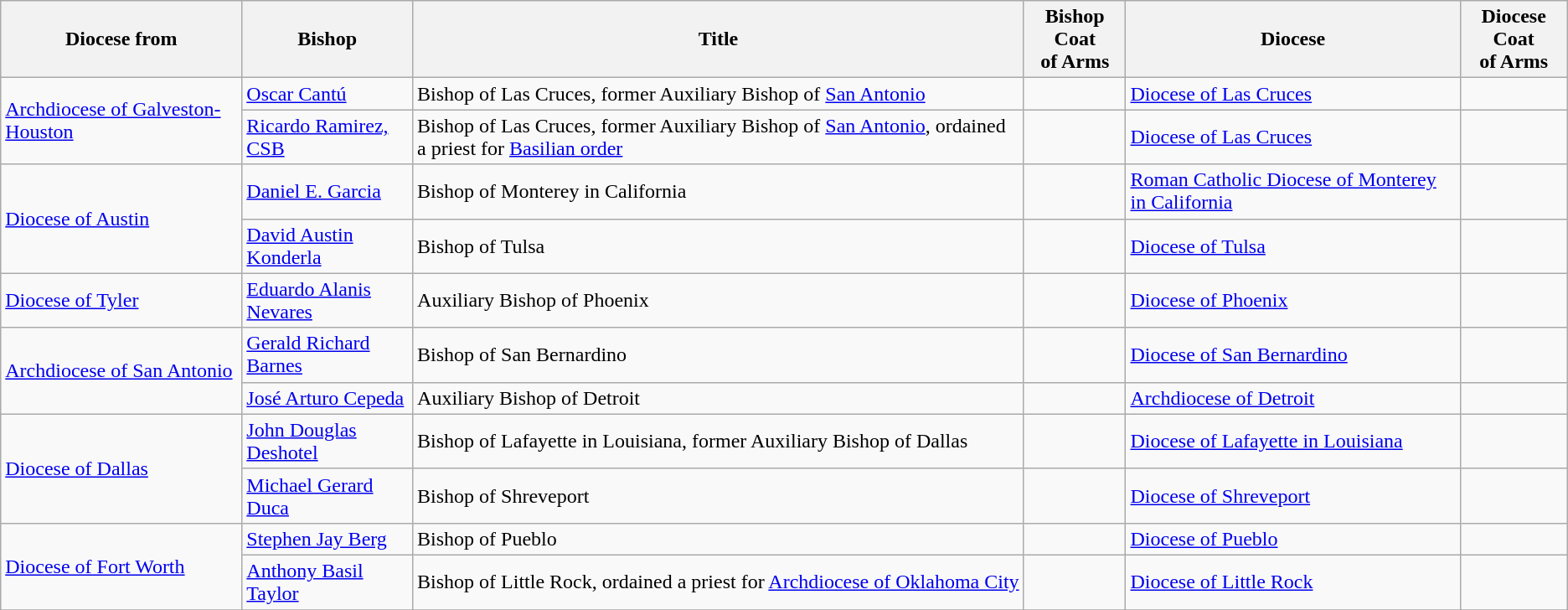<table class="wikitable sortable">
<tr>
<th>Diocese from</th>
<th>Bishop</th>
<th>Title</th>
<th class=unsortable>Bishop Coat<br>of Arms</th>
<th>Diocese</th>
<th class=unsortable>Diocese Coat<br>of Arms</th>
</tr>
<tr>
<td rowspan="2"><a href='#'>Archdiocese of Galveston-Houston</a></td>
<td><a href='#'>Oscar Cantú</a></td>
<td>Bishop of Las Cruces, former Auxiliary Bishop of <a href='#'>San Antonio</a></td>
<td></td>
<td><a href='#'>Diocese of Las Cruces</a></td>
<td></td>
</tr>
<tr>
<td><a href='#'>Ricardo Ramirez, CSB</a></td>
<td>Bishop of Las Cruces, former Auxiliary Bishop of <a href='#'>San Antonio</a>, ordained a priest for <a href='#'>Basilian order</a></td>
<td></td>
<td><a href='#'>Diocese of Las Cruces</a></td>
<td></td>
</tr>
<tr>
<td rowspan="2"><a href='#'>Diocese of Austin</a></td>
<td><a href='#'>Daniel E. Garcia</a></td>
<td>Bishop of Monterey in California</td>
<td></td>
<td><a href='#'>Roman Catholic Diocese of Monterey in California</a></td>
<td></td>
</tr>
<tr>
<td><a href='#'>David Austin Konderla</a></td>
<td>Bishop of Tulsa</td>
<td></td>
<td><a href='#'>Diocese of Tulsa</a></td>
<td></td>
</tr>
<tr>
<td><a href='#'>Diocese of Tyler</a></td>
<td><a href='#'>Eduardo Alanis Nevares</a></td>
<td>Auxiliary Bishop of Phoenix</td>
<td></td>
<td><a href='#'>Diocese of Phoenix</a></td>
<td></td>
</tr>
<tr>
<td rowspan="2"><a href='#'>Archdiocese of San Antonio</a></td>
<td><a href='#'>Gerald Richard Barnes</a></td>
<td>Bishop of San Bernardino</td>
<td></td>
<td><a href='#'>Diocese of San Bernardino</a></td>
<td></td>
</tr>
<tr>
<td><a href='#'>José Arturo Cepeda</a></td>
<td>Auxiliary Bishop of Detroit</td>
<td></td>
<td><a href='#'>Archdiocese of Detroit</a></td>
<td></td>
</tr>
<tr>
<td rowspan="2"><a href='#'>Diocese of Dallas</a></td>
<td><a href='#'>John Douglas Deshotel</a></td>
<td>Bishop of Lafayette in Louisiana, former Auxiliary Bishop of Dallas</td>
<td></td>
<td><a href='#'>Diocese of Lafayette in Louisiana</a></td>
<td></td>
</tr>
<tr>
<td><a href='#'>Michael Gerard Duca</a></td>
<td>Bishop of Shreveport</td>
<td></td>
<td><a href='#'>Diocese of Shreveport</a></td>
<td></td>
</tr>
<tr>
<td rowspan="2"><a href='#'>Diocese of Fort Worth</a></td>
<td><a href='#'>Stephen Jay Berg</a></td>
<td>Bishop of Pueblo</td>
<td></td>
<td><a href='#'>Diocese of Pueblo</a></td>
<td></td>
</tr>
<tr>
<td><a href='#'>Anthony Basil Taylor</a></td>
<td>Bishop of Little Rock, ordained a priest for <a href='#'>Archdiocese of Oklahoma City</a></td>
<td></td>
<td><a href='#'>Diocese of Little Rock</a></td>
<td></td>
</tr>
<tr>
</tr>
</table>
